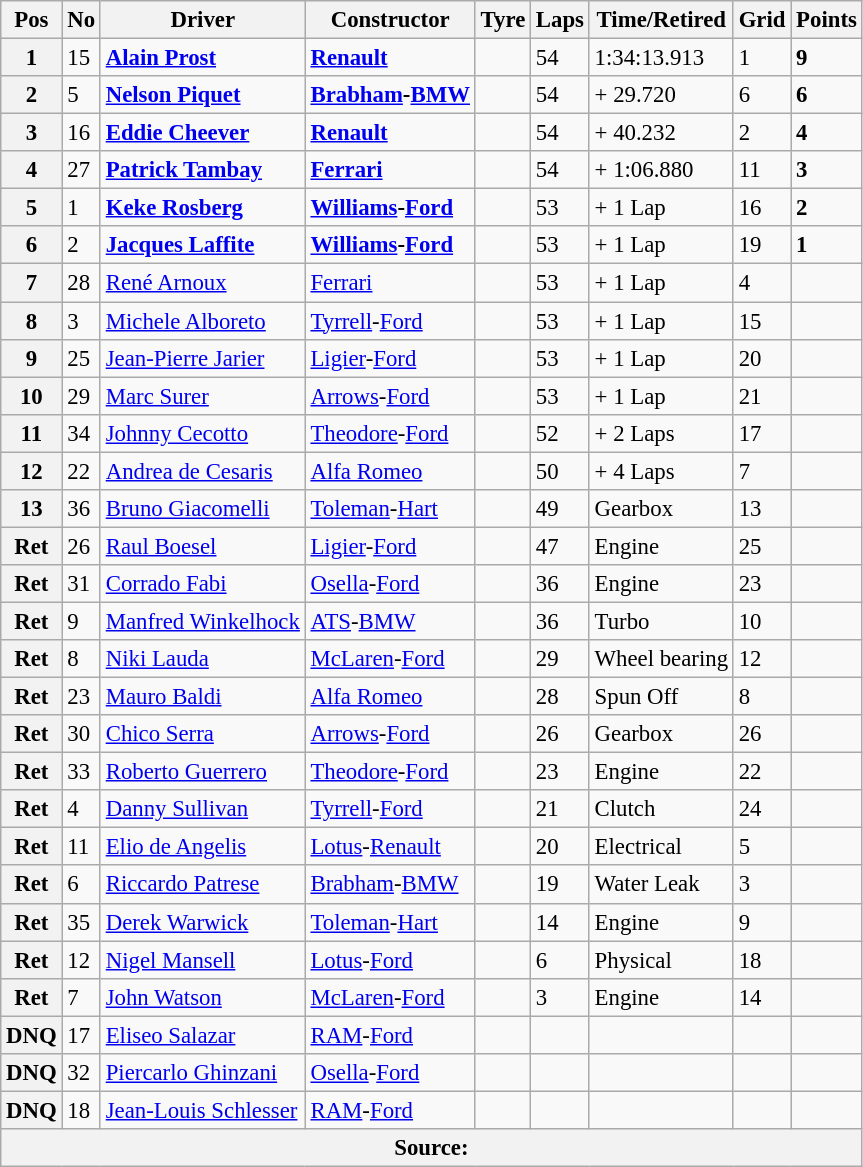<table class="wikitable" style="font-size:95%;">
<tr>
<th>Pos</th>
<th>No</th>
<th>Driver</th>
<th>Constructor</th>
<th>Tyre</th>
<th>Laps</th>
<th>Time/Retired</th>
<th>Grid</th>
<th>Points</th>
</tr>
<tr>
<th>1</th>
<td>15</td>
<td> <strong><a href='#'>Alain Prost</a></strong></td>
<td><strong><a href='#'>Renault</a></strong></td>
<td></td>
<td>54</td>
<td>1:34:13.913</td>
<td>1</td>
<td><strong>9</strong></td>
</tr>
<tr>
<th>2</th>
<td>5</td>
<td> <strong><a href='#'>Nelson Piquet</a></strong></td>
<td><strong><a href='#'>Brabham</a>-<a href='#'>BMW</a></strong></td>
<td></td>
<td>54</td>
<td>+ 29.720</td>
<td>6</td>
<td><strong>6</strong></td>
</tr>
<tr>
<th>3</th>
<td>16</td>
<td> <strong><a href='#'>Eddie Cheever</a></strong></td>
<td><strong><a href='#'>Renault</a></strong></td>
<td></td>
<td>54</td>
<td>+ 40.232</td>
<td>2</td>
<td><strong>4</strong></td>
</tr>
<tr>
<th>4</th>
<td>27</td>
<td> <strong><a href='#'>Patrick Tambay</a></strong></td>
<td><strong><a href='#'>Ferrari</a></strong></td>
<td></td>
<td>54</td>
<td>+ 1:06.880</td>
<td>11</td>
<td><strong>3</strong></td>
</tr>
<tr>
<th>5</th>
<td>1</td>
<td> <strong><a href='#'>Keke Rosberg</a></strong></td>
<td><strong><a href='#'>Williams</a>-<a href='#'>Ford</a></strong></td>
<td></td>
<td>53</td>
<td>+ 1 Lap</td>
<td>16</td>
<td><strong>2</strong></td>
</tr>
<tr>
<th>6</th>
<td>2</td>
<td> <strong><a href='#'>Jacques Laffite</a></strong></td>
<td><strong><a href='#'>Williams</a>-<a href='#'>Ford</a></strong></td>
<td></td>
<td>53</td>
<td>+ 1 Lap</td>
<td>19</td>
<td><strong>1</strong></td>
</tr>
<tr>
<th>7</th>
<td>28</td>
<td> <a href='#'>René Arnoux</a></td>
<td><a href='#'>Ferrari</a></td>
<td></td>
<td>53</td>
<td>+ 1 Lap</td>
<td>4</td>
<td> </td>
</tr>
<tr>
<th>8</th>
<td>3</td>
<td> <a href='#'>Michele Alboreto</a></td>
<td><a href='#'>Tyrrell</a>-<a href='#'>Ford</a></td>
<td></td>
<td>53</td>
<td>+ 1 Lap</td>
<td>15</td>
<td> </td>
</tr>
<tr>
<th>9</th>
<td>25</td>
<td> <a href='#'>Jean-Pierre Jarier</a></td>
<td><a href='#'>Ligier</a>-<a href='#'>Ford</a></td>
<td></td>
<td>53</td>
<td>+ 1 Lap</td>
<td>20</td>
<td> </td>
</tr>
<tr>
<th>10</th>
<td>29</td>
<td> <a href='#'>Marc Surer</a></td>
<td><a href='#'>Arrows</a>-<a href='#'>Ford</a></td>
<td></td>
<td>53</td>
<td>+ 1 Lap</td>
<td>21</td>
<td> </td>
</tr>
<tr>
<th>11</th>
<td>34</td>
<td> <a href='#'>Johnny Cecotto</a></td>
<td><a href='#'>Theodore</a>-<a href='#'>Ford</a></td>
<td></td>
<td>52</td>
<td>+ 2 Laps</td>
<td>17</td>
<td> </td>
</tr>
<tr>
<th>12</th>
<td>22</td>
<td> <a href='#'>Andrea de Cesaris</a></td>
<td><a href='#'>Alfa Romeo</a></td>
<td></td>
<td>50</td>
<td>+ 4 Laps</td>
<td>7</td>
<td> </td>
</tr>
<tr>
<th>13</th>
<td>36</td>
<td> <a href='#'>Bruno Giacomelli</a></td>
<td><a href='#'>Toleman</a>-<a href='#'>Hart</a></td>
<td></td>
<td>49</td>
<td>Gearbox</td>
<td>13</td>
<td> </td>
</tr>
<tr>
<th>Ret</th>
<td>26</td>
<td> <a href='#'>Raul Boesel</a></td>
<td><a href='#'>Ligier</a>-<a href='#'>Ford</a></td>
<td></td>
<td>47</td>
<td>Engine</td>
<td>25</td>
<td> </td>
</tr>
<tr>
<th>Ret</th>
<td>31</td>
<td> <a href='#'>Corrado Fabi</a></td>
<td><a href='#'>Osella</a>-<a href='#'>Ford</a></td>
<td></td>
<td>36</td>
<td>Engine</td>
<td>23</td>
<td> </td>
</tr>
<tr>
<th>Ret</th>
<td>9</td>
<td> <a href='#'>Manfred Winkelhock</a></td>
<td><a href='#'>ATS</a>-<a href='#'>BMW</a></td>
<td></td>
<td>36</td>
<td>Turbo</td>
<td>10</td>
<td> </td>
</tr>
<tr>
<th>Ret</th>
<td>8</td>
<td> <a href='#'>Niki Lauda</a></td>
<td><a href='#'>McLaren</a>-<a href='#'>Ford</a></td>
<td></td>
<td>29</td>
<td>Wheel bearing</td>
<td>12</td>
<td> </td>
</tr>
<tr>
<th>Ret</th>
<td>23</td>
<td> <a href='#'>Mauro Baldi</a></td>
<td><a href='#'>Alfa Romeo</a></td>
<td></td>
<td>28</td>
<td>Spun Off</td>
<td>8</td>
<td> </td>
</tr>
<tr>
<th>Ret</th>
<td>30</td>
<td> <a href='#'>Chico Serra</a></td>
<td><a href='#'>Arrows</a>-<a href='#'>Ford</a></td>
<td></td>
<td>26</td>
<td>Gearbox</td>
<td>26</td>
<td> </td>
</tr>
<tr>
<th>Ret</th>
<td>33</td>
<td> <a href='#'>Roberto Guerrero</a></td>
<td><a href='#'>Theodore</a>-<a href='#'>Ford</a></td>
<td></td>
<td>23</td>
<td>Engine</td>
<td>22</td>
<td> </td>
</tr>
<tr>
<th>Ret</th>
<td>4</td>
<td> <a href='#'>Danny Sullivan</a></td>
<td><a href='#'>Tyrrell</a>-<a href='#'>Ford</a></td>
<td></td>
<td>21</td>
<td>Clutch</td>
<td>24</td>
<td> </td>
</tr>
<tr>
<th>Ret</th>
<td>11</td>
<td> <a href='#'>Elio de Angelis</a></td>
<td><a href='#'>Lotus</a>-<a href='#'>Renault</a></td>
<td></td>
<td>20</td>
<td>Electrical</td>
<td>5</td>
<td> </td>
</tr>
<tr>
<th>Ret</th>
<td>6</td>
<td> <a href='#'>Riccardo Patrese</a></td>
<td><a href='#'>Brabham</a>-<a href='#'>BMW</a></td>
<td></td>
<td>19</td>
<td>Water Leak</td>
<td>3</td>
<td> </td>
</tr>
<tr>
<th>Ret</th>
<td>35</td>
<td> <a href='#'>Derek Warwick</a></td>
<td><a href='#'>Toleman</a>-<a href='#'>Hart</a></td>
<td></td>
<td>14</td>
<td>Engine</td>
<td>9</td>
<td> </td>
</tr>
<tr>
<th>Ret</th>
<td>12</td>
<td> <a href='#'>Nigel Mansell</a></td>
<td><a href='#'>Lotus</a>-<a href='#'>Ford</a></td>
<td></td>
<td>6</td>
<td>Physical</td>
<td>18</td>
<td> </td>
</tr>
<tr>
<th>Ret</th>
<td>7</td>
<td> <a href='#'>John Watson</a></td>
<td><a href='#'>McLaren</a>-<a href='#'>Ford</a></td>
<td></td>
<td>3</td>
<td>Engine</td>
<td>14</td>
<td> </td>
</tr>
<tr>
<th>DNQ</th>
<td>17</td>
<td> <a href='#'>Eliseo Salazar</a></td>
<td><a href='#'>RAM</a>-<a href='#'>Ford</a></td>
<td></td>
<td></td>
<td></td>
<td></td>
<td> </td>
</tr>
<tr>
<th>DNQ</th>
<td>32</td>
<td> <a href='#'>Piercarlo Ghinzani</a></td>
<td><a href='#'>Osella</a>-<a href='#'>Ford</a></td>
<td></td>
<td> </td>
<td></td>
<td></td>
<td> </td>
</tr>
<tr>
<th>DNQ</th>
<td>18</td>
<td> <a href='#'>Jean-Louis Schlesser</a></td>
<td><a href='#'>RAM</a>-<a href='#'>Ford</a></td>
<td></td>
<td> </td>
<td> </td>
<td> </td>
<td> </td>
</tr>
<tr>
<th colspan="9" style="text-align: center">Source:</th>
</tr>
</table>
